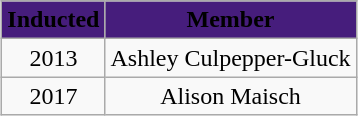<table style="margin: 1em auto 1em auto" class="wikitable sortable">
<tr>
<th style="background:#461d7c; text-align:center;"><span>Inducted</span></th>
<th style="background:#461d7c; text-align:center;"><span>Member</span></th>
</tr>
<tr style="text-align:center;">
<td>2013</td>
<td>Ashley Culpepper-Gluck</td>
</tr>
<tr style="text-align:center;">
<td>2017</td>
<td>Alison Maisch</td>
</tr>
</table>
